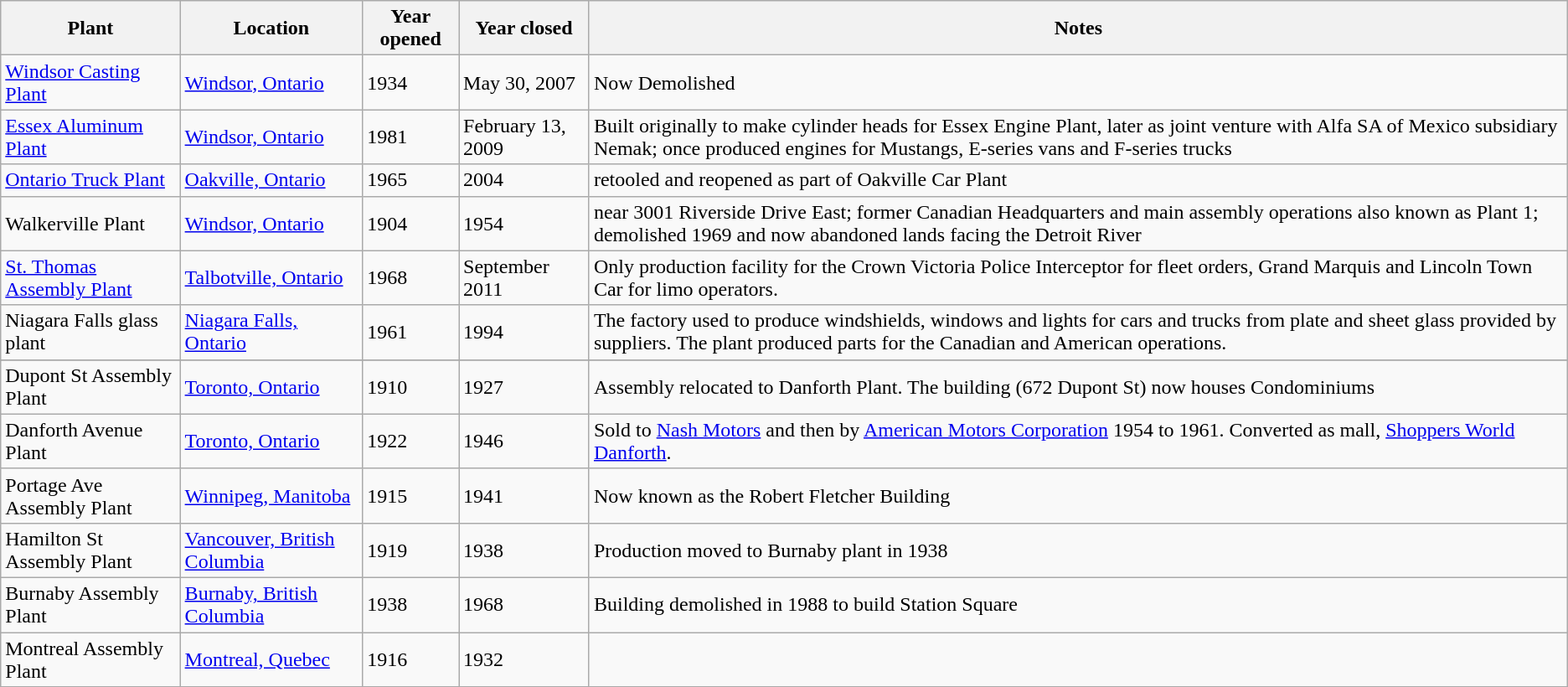<table class="wikitable">
<tr>
<th>Plant</th>
<th>Location</th>
<th>Year opened</th>
<th>Year closed</th>
<th>Notes</th>
</tr>
<tr>
<td><a href='#'>Windsor Casting Plant</a></td>
<td><a href='#'>Windsor, Ontario</a></td>
<td>1934</td>
<td>May 30, 2007</td>
<td>Now Demolished</td>
</tr>
<tr>
<td><a href='#'>Essex Aluminum Plant</a></td>
<td><a href='#'>Windsor, Ontario</a></td>
<td>1981</td>
<td>February 13, 2009</td>
<td>Built originally to make cylinder heads for Essex Engine Plant, later as joint venture with Alfa SA of Mexico subsidiary Nemak; once produced engines for Mustangs, E-series vans and F-series trucks</td>
</tr>
<tr>
<td><a href='#'>Ontario Truck Plant</a></td>
<td><a href='#'>Oakville, Ontario</a></td>
<td>1965</td>
<td>2004</td>
<td>retooled and reopened as part of Oakville Car Plant</td>
</tr>
<tr>
<td Ford Walkerville Plant>Walkerville Plant</td>
<td><a href='#'>Windsor, Ontario</a></td>
<td>1904</td>
<td>1954</td>
<td>near 3001 Riverside Drive East; former Canadian Headquarters and main assembly operations also known as Plant 1; demolished 1969 and now abandoned lands facing the Detroit River</td>
</tr>
<tr>
<td><a href='#'>St. Thomas Assembly Plant</a></td>
<td><a href='#'>Talbotville, Ontario</a></td>
<td>1968</td>
<td>September 2011</td>
<td>Only production facility for the Crown Victoria Police Interceptor for fleet orders, Grand Marquis and Lincoln Town Car for limo operators.</td>
</tr>
<tr>
<td>Niagara Falls glass plant</td>
<td><a href='#'>Niagara Falls, Ontario</a></td>
<td>1961</td>
<td>1994</td>
<td>The factory used to produce windshields, windows and lights for cars and trucks from plate and sheet glass provided by suppliers. The plant produced parts for the Canadian and American operations.</td>
</tr>
<tr>
</tr>
<tr>
<td>Dupont St Assembly Plant</td>
<td><a href='#'>Toronto, Ontario</a></td>
<td>1910</td>
<td>1927</td>
<td>Assembly relocated to Danforth Plant. The building (672 Dupont St) now houses Condominiums</td>
</tr>
<tr>
<td>Danforth Avenue Plant</td>
<td><a href='#'>Toronto, Ontario</a></td>
<td>1922</td>
<td>1946</td>
<td>Sold to <a href='#'>Nash Motors</a> and then by <a href='#'>American Motors Corporation</a> 1954 to 1961. Converted as mall, <a href='#'>Shoppers World Danforth</a>.</td>
</tr>
<tr>
<td>Portage Ave Assembly Plant</td>
<td><a href='#'>Winnipeg, Manitoba</a></td>
<td>1915</td>
<td>1941</td>
<td>Now known as the Robert Fletcher Building</td>
</tr>
<tr>
<td>Hamilton St Assembly Plant</td>
<td><a href='#'>Vancouver, British Columbia</a></td>
<td>1919</td>
<td>1938</td>
<td>Production moved to Burnaby plant in 1938</td>
</tr>
<tr>
<td>Burnaby Assembly Plant</td>
<td><a href='#'>Burnaby, British Columbia</a></td>
<td>1938</td>
<td>1968</td>
<td>Building demolished in 1988 to build Station Square</td>
</tr>
<tr>
<td>Montreal Assembly Plant</td>
<td><a href='#'>Montreal, Quebec</a></td>
<td>1916</td>
<td>1932</td>
<td></td>
</tr>
<tr>
</tr>
</table>
